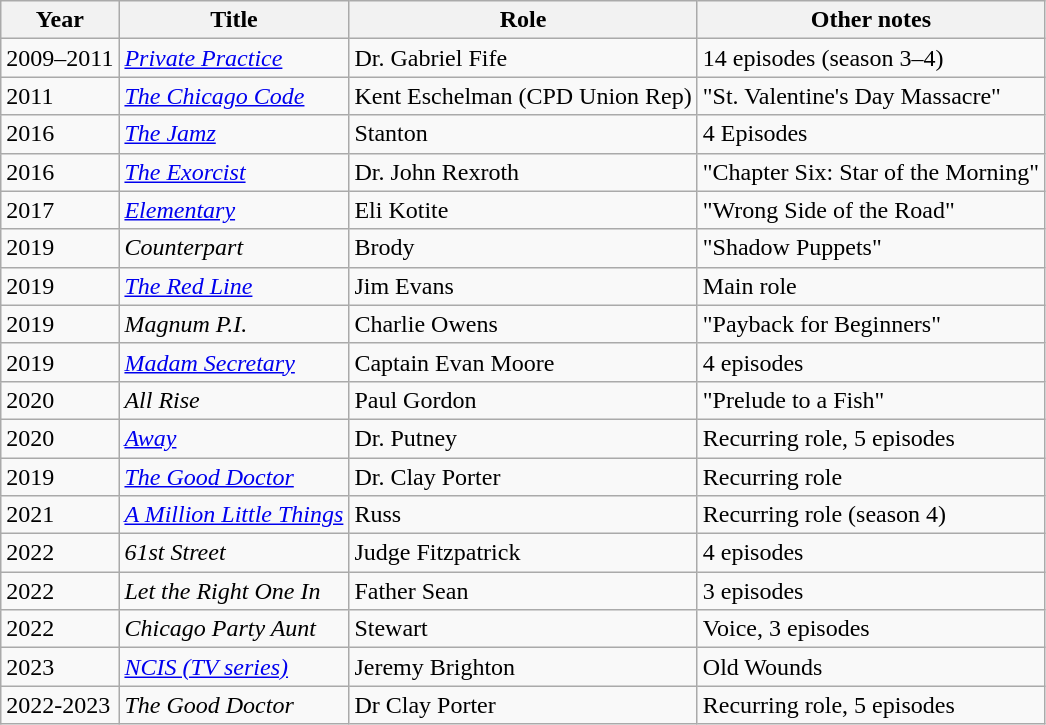<table class="wikitable" style="font-size: 100%;">
<tr>
<th>Year</th>
<th>Title</th>
<th>Role</th>
<th>Other notes</th>
</tr>
<tr>
<td>2009–2011</td>
<td><em><a href='#'>Private Practice</a></em></td>
<td>Dr. Gabriel Fife</td>
<td>14 episodes (season 3–4)</td>
</tr>
<tr>
<td>2011</td>
<td><em><a href='#'>The Chicago Code</a></em></td>
<td>Kent Eschelman (CPD Union Rep)</td>
<td>"St. Valentine's Day Massacre"</td>
</tr>
<tr>
<td>2016</td>
<td><em><a href='#'>The Jamz</a></em></td>
<td>Stanton</td>
<td>4 Episodes</td>
</tr>
<tr>
<td>2016</td>
<td><em><a href='#'>The Exorcist</a></em></td>
<td>Dr. John Rexroth</td>
<td>"Chapter Six: Star of the Morning"</td>
</tr>
<tr>
<td>2017</td>
<td><em><a href='#'>Elementary</a></em></td>
<td>Eli Kotite</td>
<td>"Wrong Side of the Road"</td>
</tr>
<tr>
<td>2019</td>
<td><em>Counterpart</em></td>
<td>Brody</td>
<td>"Shadow Puppets"</td>
</tr>
<tr>
<td>2019</td>
<td><em><a href='#'>The Red Line</a></em></td>
<td>Jim Evans</td>
<td>Main role</td>
</tr>
<tr>
<td>2019</td>
<td><em>Magnum P.I.</em></td>
<td>Charlie Owens</td>
<td>"Payback for Beginners"</td>
</tr>
<tr>
<td>2019</td>
<td><em><a href='#'>Madam Secretary</a></em></td>
<td>Captain Evan Moore</td>
<td>4 episodes</td>
</tr>
<tr>
<td>2020</td>
<td><em>All Rise</em></td>
<td>Paul Gordon</td>
<td>"Prelude to a Fish"</td>
</tr>
<tr>
<td>2020</td>
<td><em><a href='#'>Away</a></em></td>
<td>Dr. Putney</td>
<td>Recurring role, 5 episodes</td>
</tr>
<tr>
<td>2019</td>
<td><em><a href='#'>The Good Doctor</a></em></td>
<td>Dr. Clay Porter</td>
<td>Recurring role</td>
</tr>
<tr>
<td>2021</td>
<td><em><a href='#'>A Million Little Things</a></em></td>
<td>Russ</td>
<td>Recurring role (season 4)</td>
</tr>
<tr>
<td>2022</td>
<td><em>61st Street</em></td>
<td>Judge Fitzpatrick</td>
<td>4 episodes</td>
</tr>
<tr>
<td>2022</td>
<td><em>Let the Right One In</em></td>
<td>Father Sean</td>
<td>3 episodes</td>
</tr>
<tr>
<td>2022</td>
<td><em>Chicago Party Aunt</em></td>
<td>Stewart</td>
<td>Voice, 3 episodes</td>
</tr>
<tr>
<td>2023</td>
<td><em><a href='#'>NCIS (TV series)</a></em></td>
<td>Jeremy Brighton</td>
<td>Old Wounds</td>
</tr>
<tr>
<td>2022-2023</td>
<td><em>The Good Doctor</em></td>
<td>Dr Clay Porter</td>
<td>Recurring role, 5 episodes</td>
</tr>
</table>
